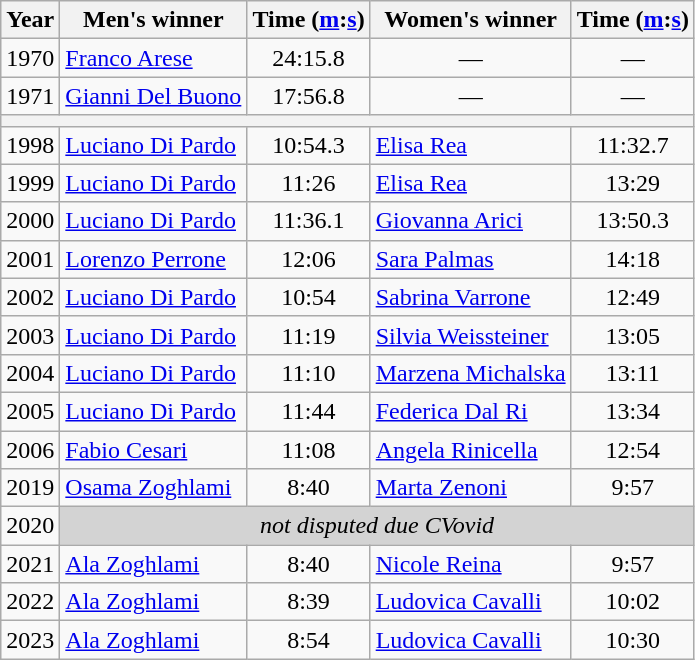<table class="wikitable" style="text-align:center">
<tr>
<th>Year</th>
<th>Men's winner</th>
<th>Time (<a href='#'>m</a>:<a href='#'>s</a>)</th>
<th>Women's winner</th>
<th>Time (<a href='#'>m</a>:<a href='#'>s</a>)</th>
</tr>
<tr>
<td>1970</td>
<td align=left><a href='#'>Franco Arese</a></td>
<td>24:15.8</td>
<td>—</td>
<td>—</td>
</tr>
<tr>
<td>1971</td>
<td align=left><a href='#'>Gianni Del Buono</a></td>
<td>17:56.8</td>
<td>—</td>
<td>—</td>
</tr>
<tr>
<th colspan=5></th>
</tr>
<tr>
<td>1998</td>
<td align=left><a href='#'>Luciano Di Pardo</a></td>
<td>10:54.3</td>
<td align=left><a href='#'>Elisa Rea</a></td>
<td>11:32.7</td>
</tr>
<tr>
<td>1999</td>
<td align=left><a href='#'>Luciano Di Pardo</a></td>
<td>11:26</td>
<td align=left><a href='#'>Elisa Rea</a></td>
<td>13:29</td>
</tr>
<tr>
<td>2000</td>
<td align=left><a href='#'>Luciano Di Pardo</a></td>
<td>11:36.1</td>
<td align=left><a href='#'>Giovanna Arici</a></td>
<td>13:50.3</td>
</tr>
<tr>
<td>2001</td>
<td align=left><a href='#'>Lorenzo Perrone</a></td>
<td>12:06</td>
<td align=left><a href='#'>Sara Palmas</a></td>
<td>14:18</td>
</tr>
<tr>
<td>2002</td>
<td align=left><a href='#'>Luciano Di Pardo</a></td>
<td>10:54</td>
<td align=left><a href='#'>Sabrina Varrone</a></td>
<td>12:49</td>
</tr>
<tr>
<td>2003</td>
<td align=left><a href='#'>Luciano Di Pardo</a></td>
<td>11:19</td>
<td align=left><a href='#'>Silvia Weissteiner</a></td>
<td>13:05</td>
</tr>
<tr>
<td>2004</td>
<td align=left><a href='#'>Luciano Di Pardo</a></td>
<td>11:10</td>
<td align=left><a href='#'>Marzena Michalska</a></td>
<td>13:11</td>
</tr>
<tr>
<td>2005</td>
<td align=left><a href='#'>Luciano Di Pardo</a></td>
<td>11:44</td>
<td align=left><a href='#'>Federica Dal Ri</a></td>
<td>13:34</td>
</tr>
<tr>
<td>2006</td>
<td align=left><a href='#'>Fabio Cesari</a></td>
<td>11:08</td>
<td align=left><a href='#'>Angela Rinicella</a></td>
<td>12:54</td>
</tr>
<tr>
<td>2019</td>
<td align=left><a href='#'>Osama Zoghlami</a></td>
<td>8:40</td>
<td align=left><a href='#'>Marta Zenoni</a></td>
<td>9:57</td>
</tr>
<tr>
<td>2020</td>
<td align=center bgcolor=lightgrey colspan=4><em>not disputed due CVovid</em></td>
</tr>
<tr>
<td>2021</td>
<td align=left><a href='#'>Ala Zoghlami</a></td>
<td>8:40</td>
<td align=left><a href='#'>Nicole Reina</a></td>
<td>9:57</td>
</tr>
<tr>
<td>2022</td>
<td align=left><a href='#'>Ala Zoghlami</a></td>
<td>8:39</td>
<td align=left><a href='#'>Ludovica Cavalli</a></td>
<td>10:02</td>
</tr>
<tr>
<td>2023</td>
<td align=left><a href='#'>Ala Zoghlami</a></td>
<td>8:54</td>
<td align=left><a href='#'>Ludovica Cavalli</a></td>
<td>10:30</td>
</tr>
</table>
